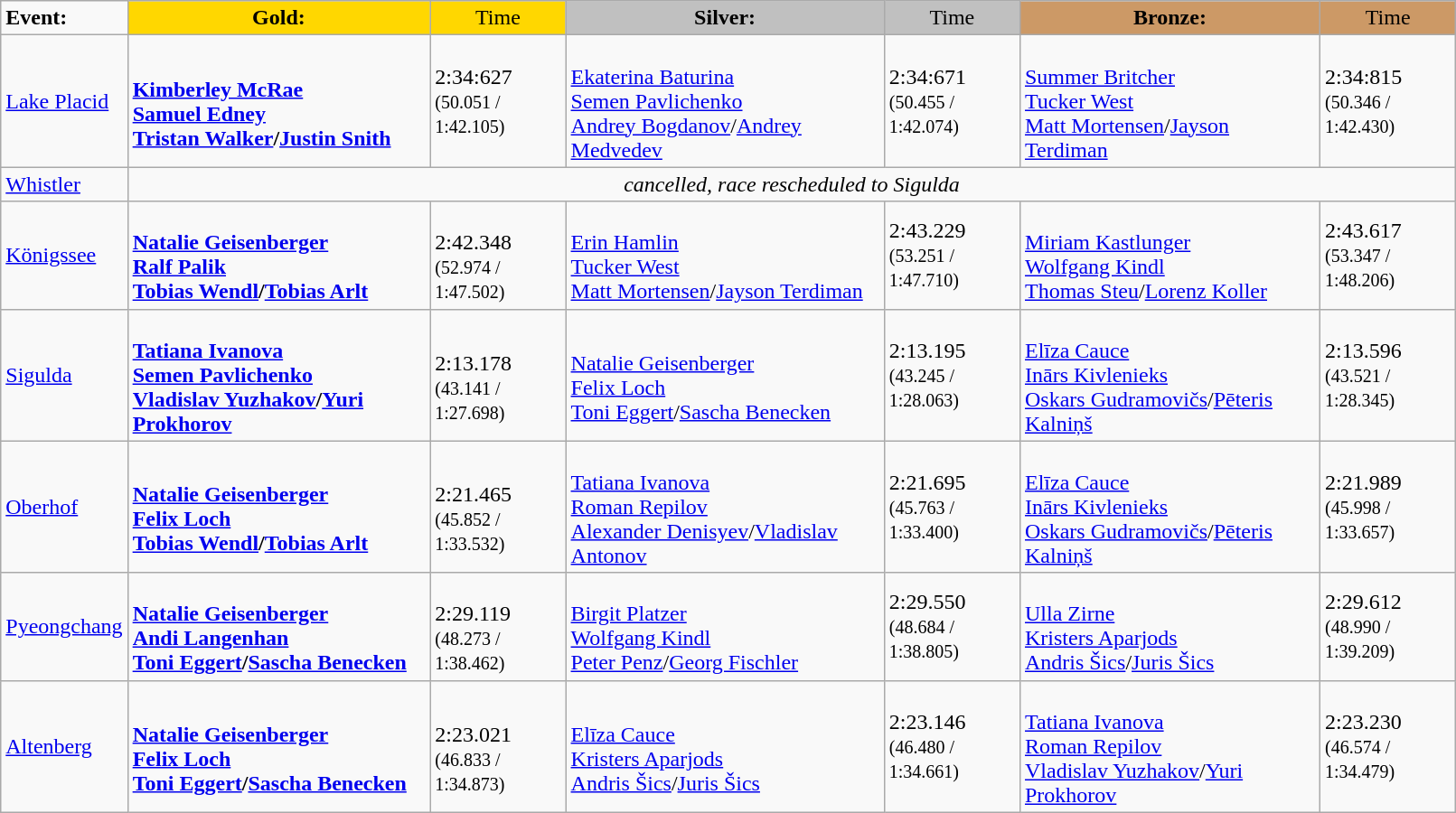<table class="wikitable" style="width:85%;">
<tr>
<td><strong>Event:</strong></td>
<td !  style="text-align:center; background:gold;"><strong>Gold:</strong></td>
<td !  style="text-align:center; background:gold;">Time</td>
<td !  style="text-align:center; background:silver;"><strong>Silver:</strong></td>
<td !  style="text-align:center; background:silver;">Time</td>
<td !  style="text-align:center; background:#c96;"><strong>Bronze:</strong></td>
<td !  style="text-align:center; background:#c96;">Time</td>
</tr>
<tr>
<td><a href='#'>Lake Placid</a></td>
<td><strong><br><a href='#'>Kimberley McRae</a><br><a href='#'>Samuel Edney</a><br><a href='#'>Tristan Walker</a>/<a href='#'>Justin Snith</a></strong></td>
<td>2:34:627<br><small>(50.051 / 1:42.105)</small></td>
<td><br><a href='#'>Ekaterina Baturina</a><br><a href='#'>Semen Pavlichenko</a><br><a href='#'>Andrey Bogdanov</a>/<a href='#'>Andrey Medvedev</a></td>
<td>2:34:671<br><small>(50.455 / 1:42.074)</small></td>
<td><br><a href='#'>Summer Britcher</a><br><a href='#'>Tucker West</a><br><a href='#'>Matt Mortensen</a>/<a href='#'>Jayson Terdiman</a></td>
<td>2:34:815<br><small>(50.346 / 1:42.430)</small></td>
</tr>
<tr>
<td><a href='#'>Whistler</a></td>
<td colspan=6 align=center><em>cancelled, race rescheduled to Sigulda</em></td>
</tr>
<tr>
<td><a href='#'>Königssee</a></td>
<td><strong><br><a href='#'>Natalie Geisenberger</a><br><a href='#'>Ralf Palik</a><br><a href='#'>Tobias Wendl</a>/<a href='#'>Tobias Arlt</a></strong></td>
<td><br>2:42.348<br><small>(52.974 / 1:47.502)</small></td>
<td><br><a href='#'>Erin Hamlin</a><br><a href='#'>Tucker West</a><br><a href='#'>Matt Mortensen</a>/<a href='#'>Jayson Terdiman</a></td>
<td>2:43.229<br><small>(53.251 / 1:47.710)</small></td>
<td><br><a href='#'>Miriam Kastlunger</a><br><a href='#'>Wolfgang Kindl</a><br><a href='#'>Thomas Steu</a>/<a href='#'>Lorenz Koller</a></td>
<td>2:43.617<br><small>(53.347 / 1:48.206)</small></td>
</tr>
<tr>
<td><a href='#'>Sigulda</a></td>
<td><strong><br><a href='#'>Tatiana Ivanova</a><br><a href='#'>Semen Pavlichenko</a><br><a href='#'>Vladislav Yuzhakov</a>/<a href='#'>Yuri Prokhorov</a></strong></td>
<td><br>2:13.178<br><small>(43.141 / 1:27.698)</small></td>
<td><br><a href='#'>Natalie Geisenberger</a><br><a href='#'>Felix Loch</a><br><a href='#'>Toni Eggert</a>/<a href='#'>Sascha Benecken</a></td>
<td>2:13.195<br><small>(43.245 / 1:28.063)</small></td>
<td><br><a href='#'>Elīza Cauce</a><br><a href='#'>Inārs Kivlenieks</a><br><a href='#'>Oskars Gudramovičs</a>/<a href='#'>Pēteris Kalniņš</a></td>
<td>2:13.596<br><small>(43.521 / 1:28.345)</small></td>
</tr>
<tr>
<td><a href='#'>Oberhof</a></td>
<td><strong><br><a href='#'>Natalie Geisenberger</a><br><a href='#'>Felix Loch</a><br><a href='#'>Tobias Wendl</a>/<a href='#'>Tobias Arlt</a></strong></td>
<td><br>2:21.465<br><small>(45.852 / 1:33.532)</small></td>
<td><br><a href='#'>Tatiana Ivanova</a><br><a href='#'>Roman Repilov</a><br><a href='#'>Alexander Denisyev</a>/<a href='#'>Vladislav Antonov</a></td>
<td>2:21.695<br><small>(45.763 / 1:33.400)</small></td>
<td><br><a href='#'>Elīza Cauce</a><br><a href='#'>Inārs Kivlenieks</a><br><a href='#'>Oskars Gudramovičs</a>/<a href='#'>Pēteris Kalniņš</a></td>
<td>2:21.989<br><small>(45.998 / 1:33.657)</small></td>
</tr>
<tr>
<td><a href='#'>Pyeongchang</a></td>
<td><strong><br><a href='#'>Natalie Geisenberger</a><br><a href='#'>Andi Langenhan</a><br><a href='#'>Toni Eggert</a>/<a href='#'>Sascha Benecken</a></strong></td>
<td><br>2:29.119<br><small>(48.273 / 1:38.462)</small></td>
<td><br><a href='#'>Birgit Platzer</a><br><a href='#'>Wolfgang Kindl</a><br><a href='#'>Peter Penz</a>/<a href='#'>Georg Fischler</a></td>
<td>2:29.550<br><small>(48.684 / 1:38.805)</small></td>
<td><br><a href='#'>Ulla Zirne</a><br><a href='#'>Kristers Aparjods</a><br><a href='#'>Andris Šics</a>/<a href='#'>Juris Šics</a></td>
<td>2:29.612<br><small>(48.990 / 1:39.209)</small></td>
</tr>
<tr>
<td><a href='#'>Altenberg</a></td>
<td><strong><br><a href='#'>Natalie Geisenberger</a><br><a href='#'>Felix Loch</a><br><a href='#'>Toni Eggert</a>/<a href='#'>Sascha Benecken</a></strong></td>
<td><br>2:23.021<br><small>(46.833 / 1:34.873)</small></td>
<td><br><a href='#'>Elīza Cauce</a><br><a href='#'>Kristers Aparjods</a><br><a href='#'>Andris Šics</a>/<a href='#'>Juris Šics</a></td>
<td>2:23.146<br><small>(46.480 / 1:34.661)</small></td>
<td><br><a href='#'>Tatiana Ivanova</a><br><a href='#'>Roman Repilov</a><br><a href='#'>Vladislav Yuzhakov</a>/<a href='#'>Yuri Prokhorov</a></td>
<td>2:23.230<br><small>(46.574 / 1:34.479)</small></td>
</tr>
</table>
